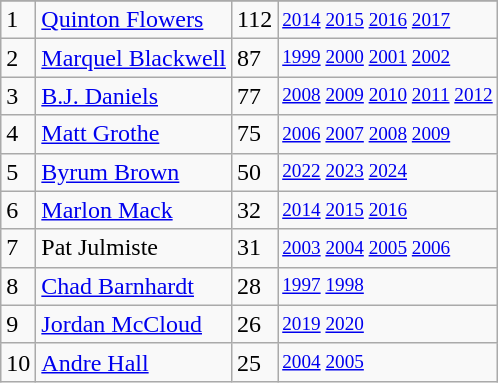<table class="wikitable">
<tr>
</tr>
<tr>
<td>1</td>
<td><a href='#'>Quinton Flowers</a></td>
<td><abbr>112</abbr></td>
<td style="font-size:80%;"><a href='#'>2014</a> <a href='#'>2015</a> <a href='#'>2016</a> <a href='#'>2017</a></td>
</tr>
<tr>
<td>2</td>
<td><a href='#'>Marquel Blackwell</a></td>
<td><abbr>87</abbr></td>
<td style="font-size:80%;"><a href='#'>1999</a> <a href='#'>2000</a> <a href='#'>2001</a> <a href='#'>2002</a></td>
</tr>
<tr>
<td>3</td>
<td><a href='#'>B.J. Daniels</a></td>
<td><abbr>77</abbr></td>
<td style="font-size:80%;"><a href='#'>2008</a> <a href='#'>2009</a> <a href='#'>2010</a> <a href='#'>2011</a> <a href='#'>2012</a></td>
</tr>
<tr>
<td>4</td>
<td><a href='#'>Matt Grothe</a></td>
<td><abbr>75</abbr></td>
<td style="font-size:80%;"><a href='#'>2006</a> <a href='#'>2007</a> <a href='#'>2008</a> <a href='#'>2009</a></td>
</tr>
<tr>
<td>5</td>
<td><a href='#'>Byrum Brown</a></td>
<td><abbr>50</abbr></td>
<td style="font-size:80%;"><a href='#'>2022</a> <a href='#'>2023</a> <a href='#'>2024</a></td>
</tr>
<tr>
<td>6</td>
<td><a href='#'>Marlon Mack</a></td>
<td><abbr>32</abbr></td>
<td style="font-size:80%;"><a href='#'>2014</a> <a href='#'>2015</a> <a href='#'>2016</a></td>
</tr>
<tr>
<td>7</td>
<td>Pat Julmiste</td>
<td><abbr>31</abbr></td>
<td style="font-size:80%;"><a href='#'>2003</a> <a href='#'>2004</a> <a href='#'>2005</a> <a href='#'>2006</a></td>
</tr>
<tr>
<td>8</td>
<td><a href='#'>Chad Barnhardt</a></td>
<td><abbr>28</abbr></td>
<td style="font-size:80%;"><a href='#'>1997</a> <a href='#'>1998</a></td>
</tr>
<tr>
<td>9</td>
<td><a href='#'>Jordan McCloud</a></td>
<td><abbr>26</abbr></td>
<td style="font-size:80%;"><a href='#'>2019</a> <a href='#'>2020</a></td>
</tr>
<tr>
<td>10</td>
<td><a href='#'>Andre Hall</a></td>
<td><abbr>25</abbr></td>
<td style="font-size:80%;"><a href='#'>2004</a> <a href='#'>2005</a></td>
</tr>
</table>
